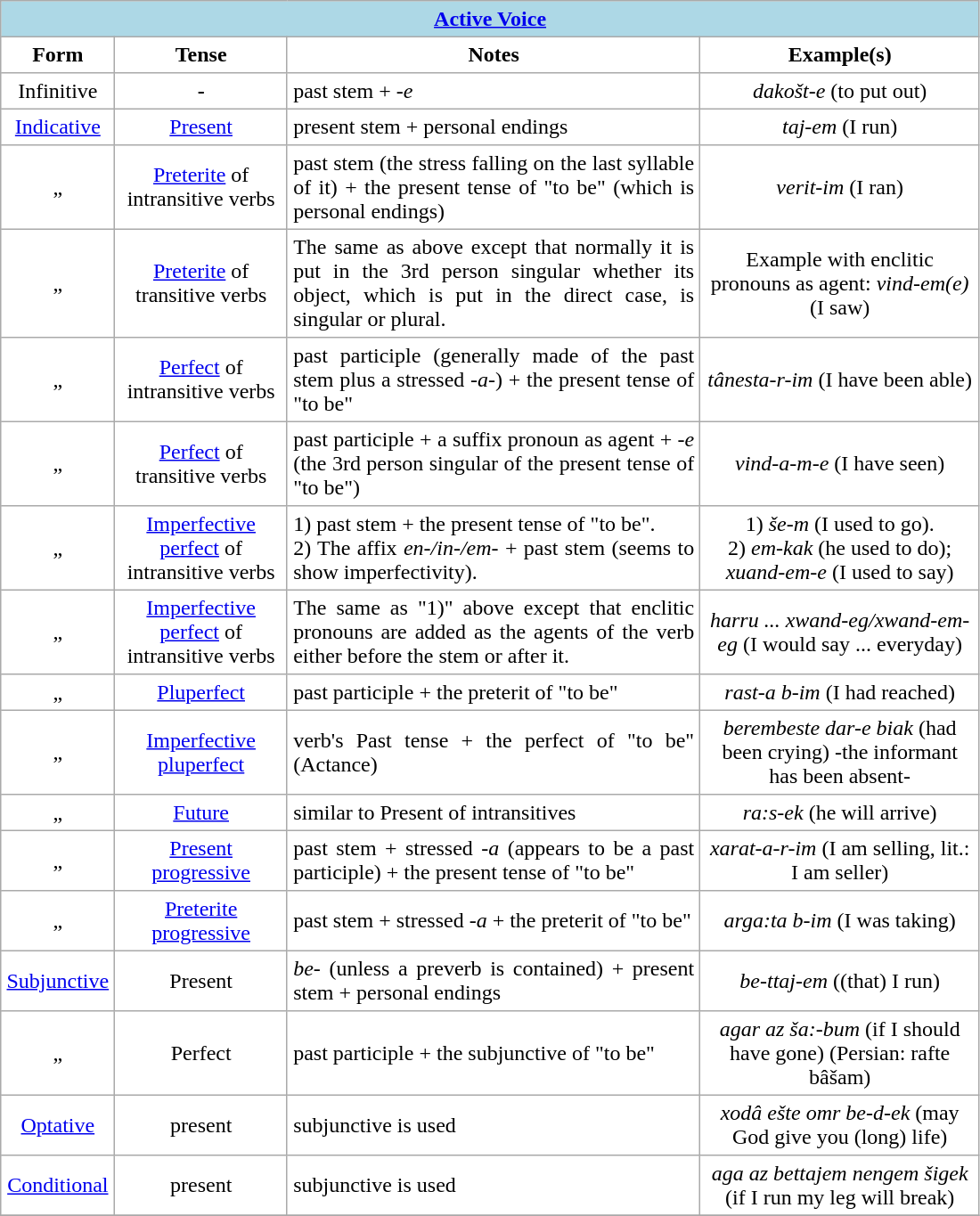<table border="1" cellpadding="4" cellspacing="0" style="border:1px solid #aaa; border-collapse:collapse; text-align: center;">
<tr bgcolor="#ADD8E6">
<th colspan="4"><strong><a href='#'>Active Voice</a></strong></th>
</tr>
<tr>
<th width="70">Form</th>
<th width="120">Tense</th>
<th width="300">Notes</th>
<th width="200">Example(s)</th>
</tr>
<tr>
<td>Infinitive</td>
<td><strong>-</strong></td>
<td style="text-align: justify;">past stem + <em>-e</em></td>
<td><em>dakošt-e</em> (to put out)</td>
</tr>
<tr>
<td><a href='#'>Indicative</a></td>
<td><a href='#'>Present</a></td>
<td style="text-align: justify;">present stem + personal endings</td>
<td><em>taj-em</em> (I run)</td>
</tr>
<tr>
<td>„</td>
<td><a href='#'>Preterite</a> of intransitive verbs</td>
<td style="text-align: justify;">past stem (the stress falling on the last syllable of it) + the present tense of "to be" (which is personal endings)</td>
<td><em>verit-im</em> (I ran)</td>
</tr>
<tr>
<td>„</td>
<td><a href='#'>Preterite</a> of transitive verbs</td>
<td style="text-align: justify;">The same as above except that normally it is put in the 3rd person singular whether its object, which is put in the direct case, is singular or plural.</td>
<td>Example with enclitic pronouns as agent: <em>vind-em(e)</em> (I saw)</td>
</tr>
<tr>
<td>„</td>
<td><a href='#'>Perfect</a> of intransitive verbs</td>
<td style="text-align: justify;">past participle (generally made of the past stem plus a stressed <em>-a-</em>) + the present tense of "to be"</td>
<td><em>tânesta-r-im</em> (I have been able)</td>
</tr>
<tr>
<td>„</td>
<td><a href='#'>Perfect</a> of transitive verbs</td>
<td style="text-align: justify;">past participle + a suffix pronoun as agent + <em>-e</em> (the 3rd person singular of the present tense of "to be")</td>
<td><em>vind-a-m-e</em> (I have seen)</td>
</tr>
<tr>
<td>„</td>
<td><a href='#'>Imperfective perfect</a> of intransitive verbs</td>
<td style="text-align: justify;">1) past stem + the present tense of "to be".<br> 2) The affix <em>en-/in-/em-</em> + past stem (seems to show imperfectivity).</td>
<td>1) <em>še-m</em> (I used to go).<br> 2) <em>em-kak</em> (he used to do); <em>xuand-em-e</em> (I used to say)</td>
</tr>
<tr>
<td>„</td>
<td><a href='#'>Imperfective perfect</a> of intransitive verbs</td>
<td style="text-align: justify;">The same as "1)" above except that enclitic pronouns are added as the agents of the verb either before the stem or after it.</td>
<td><em>harru ... xwand-eg/xwand-em-eg</em> (I would say ... everyday)</td>
</tr>
<tr>
<td>„</td>
<td><a href='#'>Pluperfect</a></td>
<td style="text-align: justify;">past participle + the preterit of "to be"</td>
<td><em>rast-a b-im</em> (I had reached)</td>
</tr>
<tr>
<td>„</td>
<td><a href='#'>Imperfective pluperfect</a></td>
<td style="text-align: justify;">verb's Past tense + the perfect of "to be" (Actance)</td>
<td><em>berembeste dar-e biak</em> (had been crying) -the informant has been absent-</td>
</tr>
<tr>
<td>„</td>
<td><a href='#'>Future</a></td>
<td style="text-align: justify;">similar to Present of intransitives</td>
<td><em>ra:s-ek</em> (he will arrive)</td>
</tr>
<tr>
<td>„</td>
<td><a href='#'>Present progressive</a></td>
<td style="text-align: justify;">past stem + stressed <em>-a</em> (appears to be a past participle) + the present tense of "to be"</td>
<td><em>xarat-a-r-im</em> (I am selling, lit.: I am seller)</td>
</tr>
<tr>
<td>„</td>
<td><a href='#'>Preterite progressive</a></td>
<td style="text-align: justify;">past stem + stressed <em>-a</em> + the preterit of "to be"</td>
<td><em>arga:ta b-im</em> (I was taking)</td>
</tr>
<tr>
<td><a href='#'>Subjunctive</a></td>
<td>Present</td>
<td style="text-align: justify;"><em>be-</em> (unless a preverb is contained) + present stem + personal endings</td>
<td><em>be-ttaj-em</em> ((that) I run)</td>
</tr>
<tr>
<td>„</td>
<td>Perfect</td>
<td style="text-align: justify;">past participle + the subjunctive of "to be"</td>
<td><em>agar az ša:-bum</em> (if I should have gone) (Persian: rafte bâšam)</td>
</tr>
<tr>
<td><a href='#'>Optative</a></td>
<td>present</td>
<td style="text-align: justify;">subjunctive is used</td>
<td><em>xodâ ešte omr be-d-ek</em> (may God give you (long) life)</td>
</tr>
<tr>
<td><a href='#'>Conditional</a></td>
<td>present</td>
<td style="text-align: justify;">subjunctive is used</td>
<td><em>aga az bettajem nengem šigek</em> (if I run my leg will break)</td>
</tr>
<tr>
</tr>
</table>
